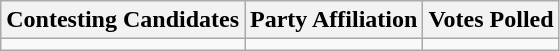<table class="wikitable sortable">
<tr>
<th>Contesting Candidates</th>
<th>Party Affiliation</th>
<th>Votes Polled</th>
</tr>
<tr>
<td></td>
<td></td>
<td></td>
</tr>
</table>
